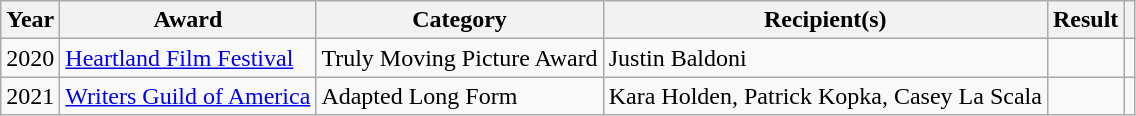<table class="wikitable">
<tr>
<th>Year</th>
<th>Award</th>
<th>Category</th>
<th>Recipient(s)</th>
<th>Result</th>
<th></th>
</tr>
<tr>
<td>2020</td>
<td><a href='#'>Heartland Film Festival</a></td>
<td>Truly Moving Picture Award</td>
<td>Justin Baldoni</td>
<td></td>
<td style="text-align:center;"></td>
</tr>
<tr>
<td>2021</td>
<td><a href='#'>Writers Guild of America</a></td>
<td>Adapted Long Form</td>
<td>Kara Holden, Patrick Kopka, Casey La Scala</td>
<td></td>
<td style="text-align:center;"></td>
</tr>
</table>
